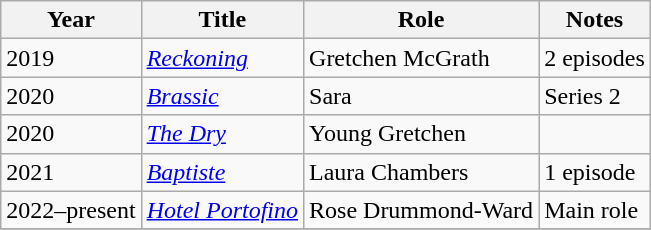<table class="wikitable sortable">
<tr>
<th>Year</th>
<th>Title</th>
<th>Role</th>
<th class="unsortable">Notes</th>
</tr>
<tr>
<td>2019</td>
<td><em><a href='#'>Reckoning</a></em></td>
<td>Gretchen McGrath</td>
<td>2 episodes</td>
</tr>
<tr>
<td>2020</td>
<td><em><a href='#'>Brassic</a></em></td>
<td>Sara</td>
<td>Series 2</td>
</tr>
<tr>
<td>2020</td>
<td><em><a href='#'>The Dry</a></em></td>
<td>Young Gretchen</td>
<td></td>
</tr>
<tr>
<td>2021</td>
<td><em><a href='#'>Baptiste</a></em></td>
<td>Laura Chambers</td>
<td>1 episode</td>
</tr>
<tr>
<td>2022–present</td>
<td><em><a href='#'>Hotel Portofino</a></em></td>
<td>Rose Drummond-Ward</td>
<td>Main role</td>
</tr>
<tr>
</tr>
</table>
